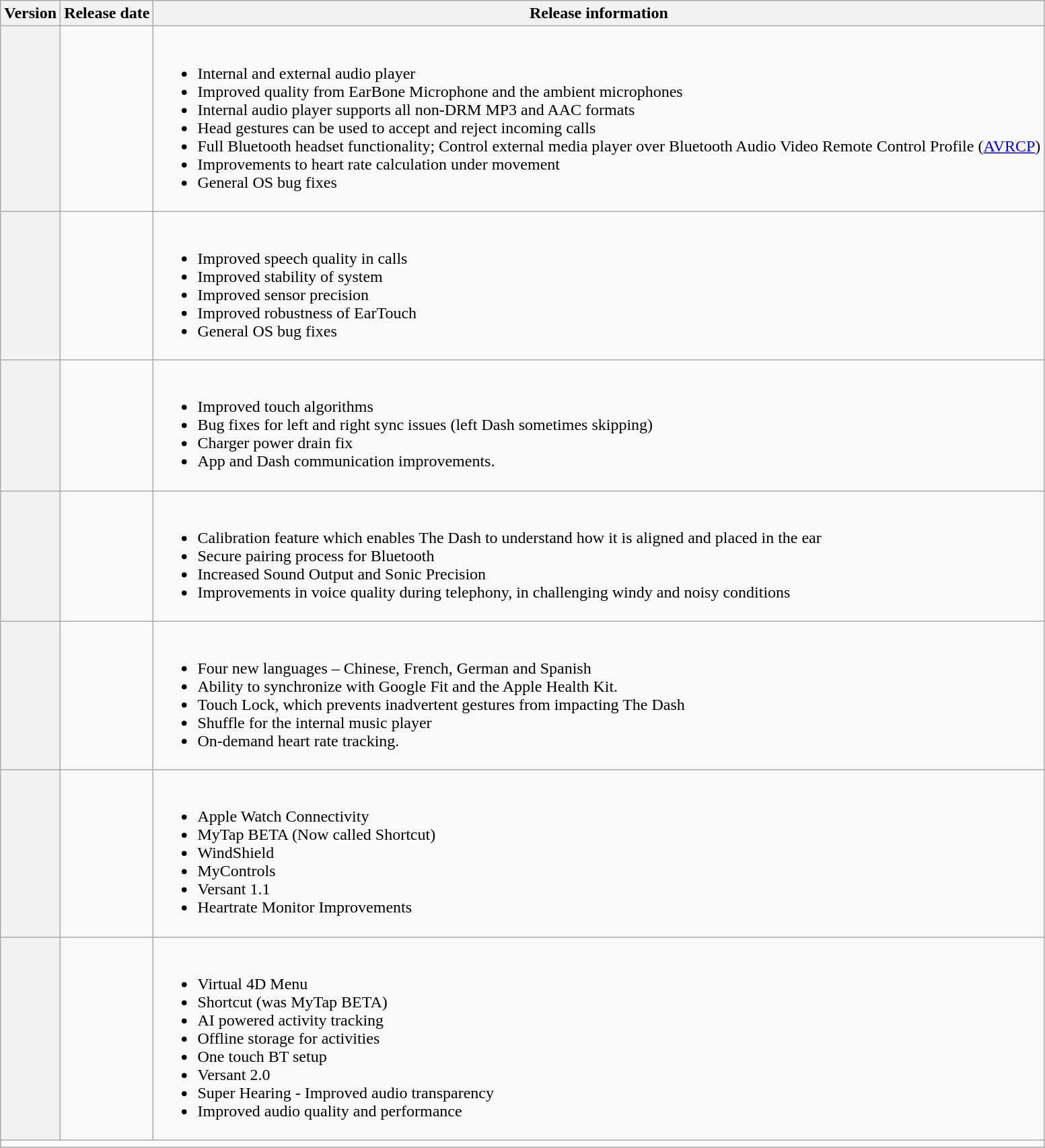<table class="wikitable sortable">
<tr>
<th>Version</th>
<th>Release date</th>
<th>Release information</th>
</tr>
<tr>
<th></th>
<td></td>
<td><br><ul><li>Internal and external audio player</li><li>Improved quality from EarBone Microphone and the ambient microphones</li><li>Internal audio player supports all non-DRM MP3 and AAC formats</li><li>Head gestures can be used to accept and reject incoming calls</li><li>Full Bluetooth headset functionality; Control external media player over Bluetooth Audio Video Remote Control Profile (<a href='#'>AVRCP</a>)</li><li>Improvements to heart rate calculation under movement</li><li>General OS bug fixes</li></ul></td>
</tr>
<tr>
<th></th>
<td></td>
<td><br><ul><li>Improved speech quality in calls</li><li>Improved stability of system</li><li>Improved sensor precision</li><li>Improved robustness of EarTouch</li><li>General OS bug fixes</li></ul></td>
</tr>
<tr>
<th></th>
<td></td>
<td><br><ul><li>Improved touch algorithms</li><li>Bug fixes for left and right sync issues (left Dash sometimes skipping)</li><li>Charger power drain fix</li><li>App and Dash communication improvements.</li></ul></td>
</tr>
<tr>
<th></th>
<td></td>
<td><br><ul><li>Calibration feature which enables The Dash to understand how it is aligned and placed in the ear</li><li>Secure pairing process for Bluetooth</li><li>Increased Sound Output and Sonic Precision</li><li>Improvements in voice quality during telephony, in challenging windy and noisy conditions</li></ul></td>
</tr>
<tr>
<th></th>
<td></td>
<td><br><ul><li>Four new languages – Chinese, French, German and Spanish</li><li>Ability to synchronize with Google Fit and the Apple Health Kit.</li><li>Touch Lock, which prevents inadvertent gestures from impacting The Dash</li><li>Shuffle for the internal music player</li><li>On-demand heart rate tracking.</li></ul></td>
</tr>
<tr>
<th></th>
<td></td>
<td><br><ul><li>Apple Watch Connectivity</li><li>MyTap BETA  (Now called Shortcut)</li><li>WindShield</li><li>MyControls</li><li>Versant 1.1</li><li>Heartrate Monitor Improvements</li></ul></td>
</tr>
<tr>
<th></th>
<td></td>
<td><br><ul><li>Virtual 4D Menu</li><li>Shortcut (was MyTap BETA)</li><li>AI powered activity tracking</li><li>Offline storage for activities</li><li>One touch BT setup</li><li>Versant 2.0</li><li>Super Hearing - Improved audio transparency</li><li>Improved audio quality and performance</li></ul></td>
</tr>
<tr>
<td colspan="5"><small></small></td>
</tr>
</table>
